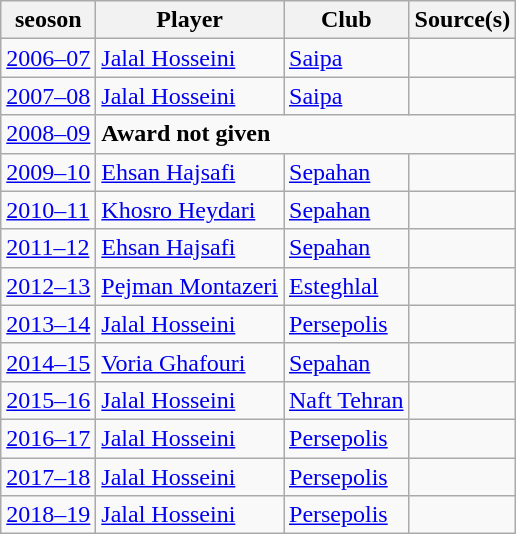<table class="wikitable">
<tr>
<th>seoson</th>
<th>Player</th>
<th>Club</th>
<th>Source(s)</th>
</tr>
<tr>
<td><a href='#'>2006–07</a></td>
<td> <a href='#'>Jalal Hosseini</a></td>
<td><a href='#'>Saipa</a></td>
<td></td>
</tr>
<tr>
<td><a href='#'>2007–08</a></td>
<td> <a href='#'>Jalal Hosseini</a></td>
<td><a href='#'>Saipa</a></td>
<td></td>
</tr>
<tr>
<td><a href='#'>2008–09</a></td>
<td colspan="3"><strong>Award not given</strong></td>
</tr>
<tr>
<td><a href='#'>2009–10</a></td>
<td> <a href='#'>Ehsan Hajsafi</a></td>
<td><a href='#'>Sepahan</a></td>
<td></td>
</tr>
<tr>
<td><a href='#'>2010–11</a></td>
<td> <a href='#'>Khosro Heydari</a></td>
<td><a href='#'>Sepahan</a></td>
<td></td>
</tr>
<tr>
<td><a href='#'>2011–12</a></td>
<td> <a href='#'>Ehsan Hajsafi</a></td>
<td><a href='#'>Sepahan</a></td>
<td></td>
</tr>
<tr>
<td><a href='#'>2012–13</a></td>
<td> <a href='#'>Pejman Montazeri</a></td>
<td><a href='#'>Esteghlal</a></td>
<td></td>
</tr>
<tr>
<td><a href='#'>2013–14</a></td>
<td> <a href='#'>Jalal Hosseini</a></td>
<td><a href='#'>Persepolis</a></td>
<td></td>
</tr>
<tr>
<td><a href='#'>2014–15</a></td>
<td> <a href='#'>Voria Ghafouri</a></td>
<td><a href='#'>Sepahan</a></td>
<td></td>
</tr>
<tr>
<td><a href='#'>2015–16</a></td>
<td> <a href='#'>Jalal Hosseini</a></td>
<td><a href='#'>Naft Tehran</a></td>
<td></td>
</tr>
<tr>
<td><a href='#'>2016–17</a></td>
<td> <a href='#'>Jalal Hosseini</a></td>
<td><a href='#'>Persepolis</a></td>
<td></td>
</tr>
<tr>
<td><a href='#'>2017–18</a></td>
<td> <a href='#'>Jalal Hosseini</a></td>
<td><a href='#'>Persepolis</a></td>
<td></td>
</tr>
<tr>
<td><a href='#'>2018–19</a></td>
<td> <a href='#'>Jalal Hosseini</a></td>
<td><a href='#'>Persepolis</a></td>
<td></td>
</tr>
</table>
